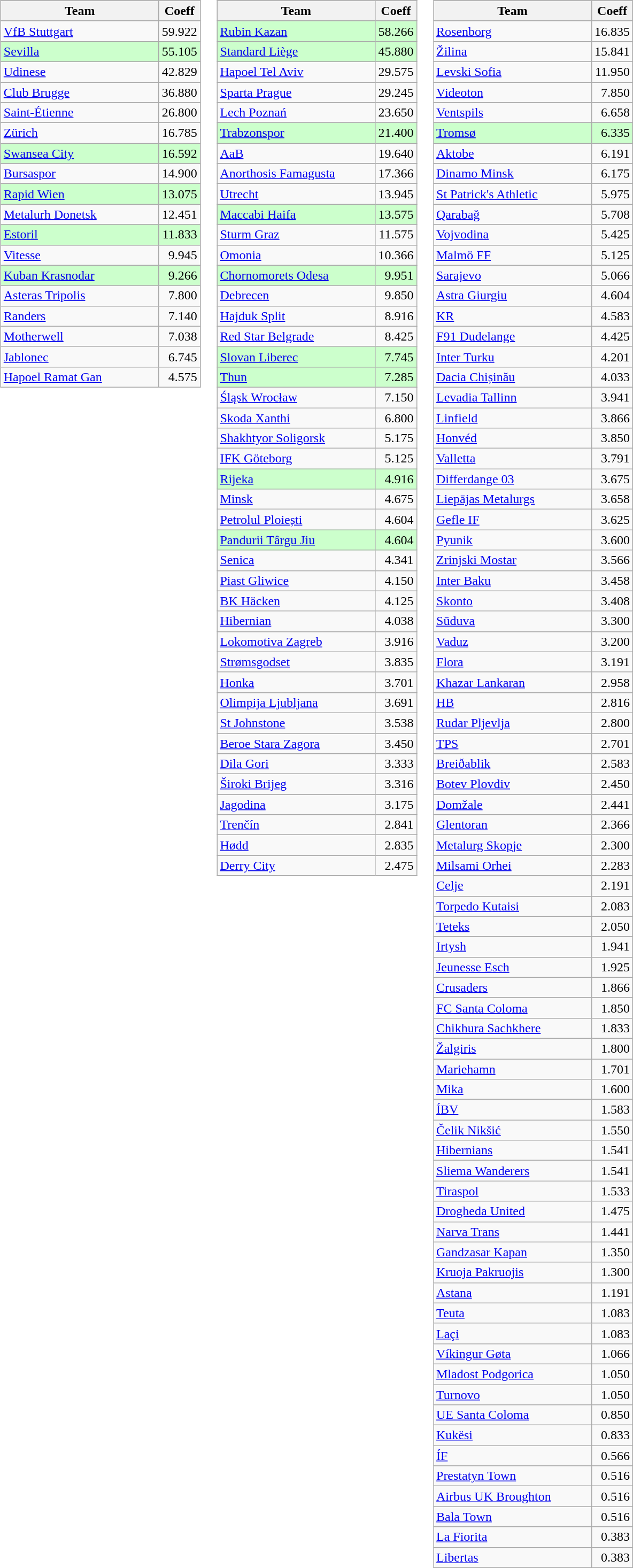<table>
<tr valign=top>
<td><br><table class="wikitable">
<tr>
</tr>
<tr>
<th width=190>Team</th>
<th><abbr>Coeff</abbr></th>
</tr>
<tr>
<td> <a href='#'>VfB Stuttgart</a></td>
<td align=right>59.922</td>
</tr>
<tr bgcolor=#ccffcc>
<td> <a href='#'>Sevilla</a></td>
<td align=right>55.105</td>
</tr>
<tr>
<td> <a href='#'>Udinese</a></td>
<td align=right>42.829</td>
</tr>
<tr>
<td> <a href='#'>Club Brugge</a></td>
<td align=right>36.880</td>
</tr>
<tr>
<td> <a href='#'>Saint-Étienne</a></td>
<td align=right>26.800</td>
</tr>
<tr>
<td> <a href='#'>Zürich</a></td>
<td align=right>16.785</td>
</tr>
<tr bgcolor=#ccffcc>
<td> <a href='#'>Swansea City</a></td>
<td align=right>16.592</td>
</tr>
<tr>
<td> <a href='#'>Bursaspor</a></td>
<td align=right>14.900</td>
</tr>
<tr bgcolor=#ccffcc>
<td> <a href='#'>Rapid Wien</a></td>
<td align=right>13.075</td>
</tr>
<tr>
<td> <a href='#'>Metalurh Donetsk</a></td>
<td align=right>12.451</td>
</tr>
<tr bgcolor=#ccffcc>
<td> <a href='#'>Estoril</a></td>
<td align=right>11.833</td>
</tr>
<tr>
<td> <a href='#'>Vitesse</a></td>
<td align=right>9.945</td>
</tr>
<tr bgcolor=#ccffcc>
<td> <a href='#'>Kuban Krasnodar</a></td>
<td align=right>9.266</td>
</tr>
<tr>
<td> <a href='#'>Asteras Tripolis</a></td>
<td align=right>7.800</td>
</tr>
<tr>
<td> <a href='#'>Randers</a></td>
<td align=right>7.140</td>
</tr>
<tr>
<td> <a href='#'>Motherwell</a></td>
<td align=right>7.038</td>
</tr>
<tr>
<td> <a href='#'>Jablonec</a></td>
<td align=right>6.745</td>
</tr>
<tr>
<td> <a href='#'>Hapoel Ramat Gan</a></td>
<td align=right>4.575</td>
</tr>
</table>
</td>
<td><br><table class="wikitable">
<tr>
</tr>
<tr>
<th width=190>Team</th>
<th><abbr>Coeff</abbr></th>
</tr>
<tr bgcolor=#ccffcc>
<td> <a href='#'>Rubin Kazan</a></td>
<td align=right>58.266</td>
</tr>
<tr bgcolor=#ccffcc>
<td> <a href='#'>Standard Liège</a></td>
<td align=right>45.880</td>
</tr>
<tr>
<td> <a href='#'>Hapoel Tel Aviv</a></td>
<td align=right>29.575</td>
</tr>
<tr>
<td> <a href='#'>Sparta Prague</a></td>
<td align=right>29.245</td>
</tr>
<tr>
<td> <a href='#'>Lech Poznań</a></td>
<td align=right>23.650</td>
</tr>
<tr bgcolor=#ccffcc>
<td> <a href='#'>Trabzonspor</a></td>
<td align=right>21.400</td>
</tr>
<tr>
<td> <a href='#'>AaB</a></td>
<td align=right>19.640</td>
</tr>
<tr>
<td> <a href='#'>Anorthosis Famagusta</a></td>
<td align=right>17.366</td>
</tr>
<tr>
<td> <a href='#'>Utrecht</a></td>
<td align=right>13.945</td>
</tr>
<tr bgcolor=#ccffcc>
<td> <a href='#'>Maccabi Haifa</a></td>
<td align=right>13.575</td>
</tr>
<tr>
<td> <a href='#'>Sturm Graz</a></td>
<td align=right>11.575</td>
</tr>
<tr>
<td> <a href='#'>Omonia</a></td>
<td align=right>10.366</td>
</tr>
<tr bgcolor=#ccffcc>
<td> <a href='#'>Chornomorets Odesa</a></td>
<td align=right>9.951</td>
</tr>
<tr>
<td> <a href='#'>Debrecen</a></td>
<td align=right>9.850</td>
</tr>
<tr>
<td> <a href='#'>Hajduk Split</a></td>
<td align=right>8.916</td>
</tr>
<tr>
<td> <a href='#'>Red Star Belgrade</a></td>
<td align=right>8.425</td>
</tr>
<tr bgcolor=#ccffcc>
<td> <a href='#'>Slovan Liberec</a></td>
<td align=right>7.745</td>
</tr>
<tr bgcolor=#ccffcc>
<td> <a href='#'>Thun</a></td>
<td align=right>7.285</td>
</tr>
<tr>
<td> <a href='#'>Śląsk Wrocław</a></td>
<td align=right>7.150</td>
</tr>
<tr>
<td> <a href='#'>Skoda Xanthi</a></td>
<td align=right>6.800</td>
</tr>
<tr>
<td> <a href='#'>Shakhtyor Soligorsk</a></td>
<td align=right>5.175</td>
</tr>
<tr>
<td> <a href='#'>IFK Göteborg</a></td>
<td align=right>5.125</td>
</tr>
<tr bgcolor=#ccffcc>
<td> <a href='#'>Rijeka</a></td>
<td align=right>4.916</td>
</tr>
<tr>
<td> <a href='#'>Minsk</a></td>
<td align=right>4.675</td>
</tr>
<tr>
<td> <a href='#'>Petrolul Ploiești</a></td>
<td align=right>4.604</td>
</tr>
<tr bgcolor=#ccffcc>
<td> <a href='#'>Pandurii Târgu Jiu</a></td>
<td align=right>4.604</td>
</tr>
<tr>
<td> <a href='#'>Senica</a></td>
<td align=right>4.341</td>
</tr>
<tr>
<td> <a href='#'>Piast Gliwice</a></td>
<td align=right>4.150</td>
</tr>
<tr>
<td> <a href='#'>BK Häcken</a></td>
<td align=right>4.125</td>
</tr>
<tr>
<td> <a href='#'>Hibernian</a></td>
<td align=right>4.038</td>
</tr>
<tr>
<td> <a href='#'>Lokomotiva Zagreb</a></td>
<td align=right>3.916</td>
</tr>
<tr>
<td> <a href='#'>Strømsgodset</a></td>
<td align=right>3.835</td>
</tr>
<tr>
<td> <a href='#'>Honka</a></td>
<td align=right>3.701</td>
</tr>
<tr>
<td> <a href='#'>Olimpija Ljubljana</a></td>
<td align=right>3.691</td>
</tr>
<tr>
<td> <a href='#'>St Johnstone</a></td>
<td align=right>3.538</td>
</tr>
<tr>
<td> <a href='#'>Beroe Stara Zagora</a></td>
<td align=right>3.450</td>
</tr>
<tr>
<td> <a href='#'>Dila Gori</a></td>
<td align=right>3.333</td>
</tr>
<tr>
<td> <a href='#'>Široki Brijeg</a></td>
<td align=right>3.316</td>
</tr>
<tr>
<td> <a href='#'>Jagodina</a></td>
<td align=right>3.175</td>
</tr>
<tr>
<td> <a href='#'>Trenčín</a></td>
<td align=right>2.841</td>
</tr>
<tr>
<td> <a href='#'>Hødd</a></td>
<td align=right>2.835</td>
</tr>
<tr>
<td> <a href='#'>Derry City</a></td>
<td align=right>2.475</td>
</tr>
</table>
</td>
<td><br><table class="wikitable">
<tr>
</tr>
<tr>
<th width=190>Team</th>
<th><abbr>Coeff</abbr></th>
</tr>
<tr>
<td> <a href='#'>Rosenborg</a></td>
<td align=right>16.835</td>
</tr>
<tr>
<td> <a href='#'>Žilina</a></td>
<td align=right>15.841</td>
</tr>
<tr>
<td> <a href='#'>Levski Sofia</a></td>
<td align=right>11.950</td>
</tr>
<tr>
<td> <a href='#'>Videoton</a></td>
<td align=right>7.850</td>
</tr>
<tr>
<td> <a href='#'>Ventspils</a></td>
<td align=right>6.658</td>
</tr>
<tr bgcolor=#ccffcc>
<td> <a href='#'>Tromsø</a></td>
<td align=right>6.335</td>
</tr>
<tr>
<td> <a href='#'>Aktobe</a></td>
<td align=right>6.191</td>
</tr>
<tr>
<td> <a href='#'>Dinamo Minsk</a></td>
<td align=right>6.175</td>
</tr>
<tr>
<td> <a href='#'>St Patrick's Athletic</a></td>
<td align=right>5.975</td>
</tr>
<tr>
<td> <a href='#'>Qarabağ</a></td>
<td align=right>5.708</td>
</tr>
<tr>
<td> <a href='#'>Vojvodina</a></td>
<td align=right>5.425</td>
</tr>
<tr>
<td> <a href='#'>Malmö FF</a></td>
<td align=right>5.125</td>
</tr>
<tr>
<td> <a href='#'>Sarajevo</a></td>
<td align=right>5.066</td>
</tr>
<tr>
<td> <a href='#'>Astra Giurgiu</a></td>
<td align=right>4.604</td>
</tr>
<tr>
<td> <a href='#'>KR</a></td>
<td align=right>4.583</td>
</tr>
<tr>
<td> <a href='#'>F91 Dudelange</a></td>
<td align=right>4.425</td>
</tr>
<tr>
<td> <a href='#'>Inter Turku</a></td>
<td align=right>4.201</td>
</tr>
<tr>
<td> <a href='#'>Dacia Chișinău</a></td>
<td align=right>4.033</td>
</tr>
<tr>
<td> <a href='#'>Levadia Tallinn</a></td>
<td align=right>3.941</td>
</tr>
<tr>
<td> <a href='#'>Linfield</a></td>
<td align=right>3.866</td>
</tr>
<tr>
<td> <a href='#'>Honvéd</a></td>
<td align=right>3.850</td>
</tr>
<tr>
<td> <a href='#'>Valletta</a></td>
<td align=right>3.791</td>
</tr>
<tr>
<td> <a href='#'>Differdange 03</a></td>
<td align=right>3.675</td>
</tr>
<tr>
<td> <a href='#'>Liepājas Metalurgs</a></td>
<td align=right>3.658</td>
</tr>
<tr>
<td> <a href='#'>Gefle IF</a></td>
<td align=right>3.625</td>
</tr>
<tr>
<td> <a href='#'>Pyunik</a></td>
<td align=right>3.600</td>
</tr>
<tr>
<td> <a href='#'>Zrinjski Mostar</a></td>
<td align=right>3.566</td>
</tr>
<tr>
<td> <a href='#'>Inter Baku</a></td>
<td align=right>3.458</td>
</tr>
<tr>
<td> <a href='#'>Skonto</a></td>
<td align=right>3.408</td>
</tr>
<tr>
<td> <a href='#'>Sūduva</a></td>
<td align=right>3.300</td>
</tr>
<tr>
<td> <a href='#'>Vaduz</a></td>
<td align=right>3.200</td>
</tr>
<tr>
<td> <a href='#'>Flora</a></td>
<td align=right>3.191</td>
</tr>
<tr>
<td> <a href='#'>Khazar Lankaran</a></td>
<td align=right>2.958</td>
</tr>
<tr>
<td> <a href='#'>HB</a></td>
<td align=right>2.816</td>
</tr>
<tr>
<td> <a href='#'>Rudar Pljevlja</a></td>
<td align=right>2.800</td>
</tr>
<tr>
<td> <a href='#'>TPS</a></td>
<td align=right>2.701</td>
</tr>
<tr>
<td> <a href='#'>Breiðablik</a></td>
<td align=right>2.583</td>
</tr>
<tr>
<td> <a href='#'>Botev Plovdiv</a></td>
<td align=right>2.450</td>
</tr>
<tr>
<td> <a href='#'>Domžale</a></td>
<td align=right>2.441</td>
</tr>
<tr>
<td> <a href='#'>Glentoran</a></td>
<td align=right>2.366</td>
</tr>
<tr>
<td> <a href='#'>Metalurg Skopje</a></td>
<td align=right>2.300</td>
</tr>
<tr>
<td> <a href='#'>Milsami Orhei</a></td>
<td align=right>2.283</td>
</tr>
<tr>
<td> <a href='#'>Celje</a></td>
<td align=right>2.191</td>
</tr>
<tr>
<td> <a href='#'>Torpedo Kutaisi</a></td>
<td align=right>2.083</td>
</tr>
<tr>
<td> <a href='#'>Teteks</a></td>
<td align=right>2.050</td>
</tr>
<tr>
<td> <a href='#'>Irtysh</a></td>
<td align=right>1.941</td>
</tr>
<tr>
<td> <a href='#'>Jeunesse Esch</a></td>
<td align=right>1.925</td>
</tr>
<tr>
<td> <a href='#'>Crusaders</a></td>
<td align=right>1.866</td>
</tr>
<tr>
<td> <a href='#'>FC Santa Coloma</a></td>
<td align=right>1.850</td>
</tr>
<tr>
<td> <a href='#'>Chikhura Sachkhere</a></td>
<td align=right>1.833</td>
</tr>
<tr>
<td> <a href='#'>Žalgiris</a></td>
<td align=right>1.800</td>
</tr>
<tr>
<td> <a href='#'>Mariehamn</a></td>
<td align=right>1.701</td>
</tr>
<tr>
<td> <a href='#'>Mika</a></td>
<td align=right>1.600</td>
</tr>
<tr>
<td> <a href='#'>ÍBV</a></td>
<td align=right>1.583</td>
</tr>
<tr>
<td> <a href='#'>Čelik Nikšić</a></td>
<td align=right>1.550</td>
</tr>
<tr>
<td> <a href='#'>Hibernians</a></td>
<td align=right>1.541</td>
</tr>
<tr>
<td> <a href='#'>Sliema Wanderers</a></td>
<td align=right>1.541</td>
</tr>
<tr>
<td> <a href='#'>Tiraspol</a></td>
<td align=right>1.533</td>
</tr>
<tr>
<td> <a href='#'>Drogheda United</a></td>
<td align=right>1.475</td>
</tr>
<tr>
<td> <a href='#'>Narva Trans</a></td>
<td align=right>1.441</td>
</tr>
<tr>
<td> <a href='#'>Gandzasar Kapan</a></td>
<td align=right>1.350</td>
</tr>
<tr>
<td> <a href='#'>Kruoja Pakruojis</a></td>
<td align=right>1.300</td>
</tr>
<tr>
<td> <a href='#'>Astana</a></td>
<td align=right>1.191</td>
</tr>
<tr>
<td> <a href='#'>Teuta</a></td>
<td align=right>1.083</td>
</tr>
<tr>
<td> <a href='#'>Laçi</a></td>
<td align=right>1.083</td>
</tr>
<tr>
<td> <a href='#'>Víkingur Gøta</a></td>
<td align=right>1.066</td>
</tr>
<tr>
<td> <a href='#'>Mladost Podgorica</a></td>
<td align=right>1.050</td>
</tr>
<tr>
<td> <a href='#'>Turnovo</a></td>
<td align=right>1.050</td>
</tr>
<tr>
<td> <a href='#'>UE Santa Coloma</a></td>
<td align=right>0.850</td>
</tr>
<tr>
<td> <a href='#'>Kukësi</a></td>
<td align=right>0.833</td>
</tr>
<tr>
<td> <a href='#'>ÍF</a></td>
<td align=right>0.566</td>
</tr>
<tr>
<td> <a href='#'>Prestatyn Town</a></td>
<td align=right>0.516</td>
</tr>
<tr>
<td> <a href='#'>Airbus UK Broughton</a></td>
<td align=right>0.516</td>
</tr>
<tr>
<td> <a href='#'>Bala Town</a></td>
<td align=right>0.516</td>
</tr>
<tr>
<td> <a href='#'>La Fiorita</a></td>
<td align=right>0.383</td>
</tr>
<tr>
<td> <a href='#'>Libertas</a></td>
<td align=right>0.383</td>
</tr>
</table>
</td>
</tr>
</table>
